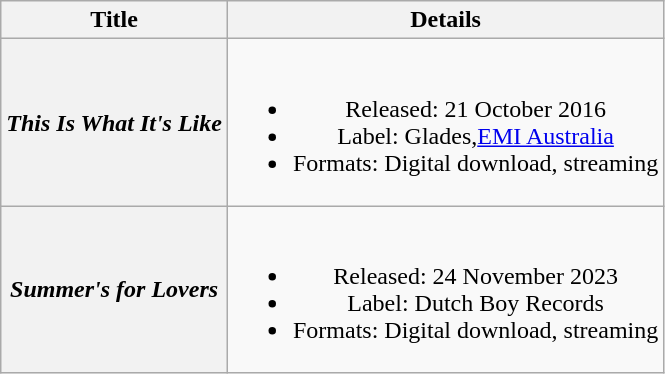<table class="wikitable plainrowheaders" style="text-align:center;">
<tr>
<th>Title</th>
<th>Details</th>
</tr>
<tr>
<th scope="row"><em>This Is What It's Like</em></th>
<td><br><ul><li>Released: 21 October 2016</li><li>Label: Glades,<a href='#'>EMI Australia</a></li><li>Formats: Digital download, streaming</li></ul></td>
</tr>
<tr>
<th scope="row"><em>Summer's for Lovers</em></th>
<td><br><ul><li>Released: 24 November 2023</li><li>Label: Dutch Boy Records</li><li>Formats: Digital download, streaming</li></ul></td>
</tr>
</table>
